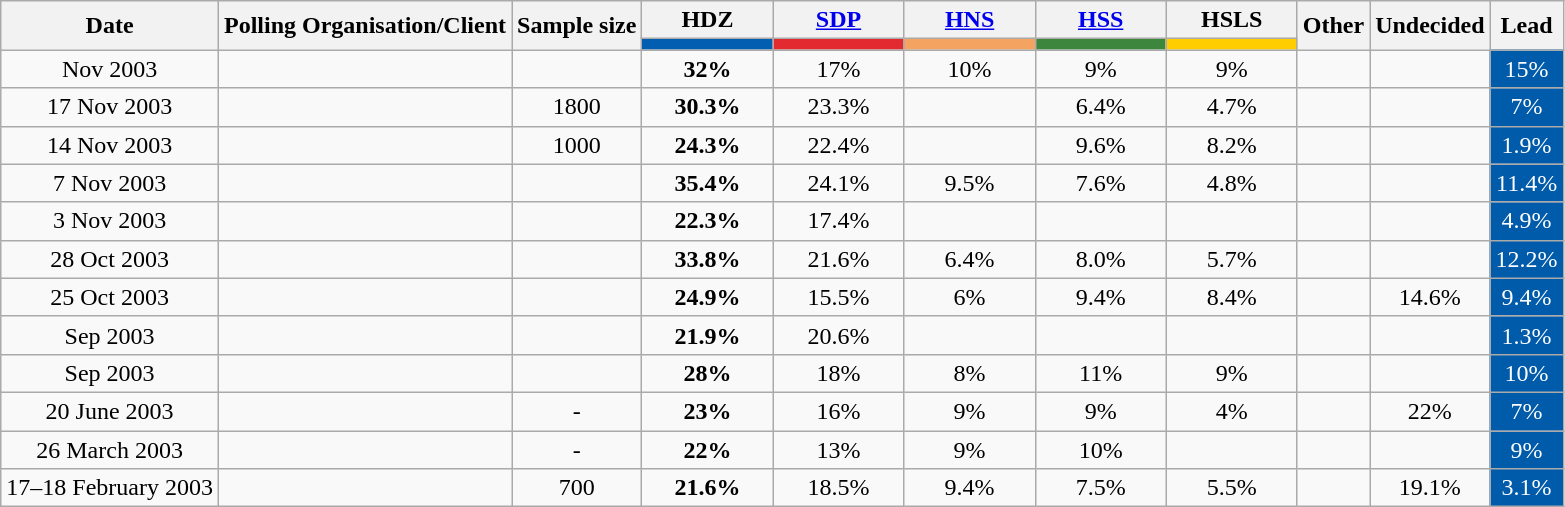<table class="wikitable" style="text-align:center">
<tr>
<th rowspan="2">Date</th>
<th rowspan="2">Polling Organisation/Client</th>
<th rowspan="2">Sample size</th>
<th>HDZ</th>
<th><a href='#'>SDP</a></th>
<th><a href='#'>HNS</a></th>
<th><a href='#'>HSS</a></th>
<th>HSLS</th>
<th rowspan="2">Other</th>
<th rowspan="2">Undecided</th>
<th class="unsortable" style="width:20px;" rowspan="2">Lead</th>
</tr>
<tr>
<td width="80px" style="background: #025EB1"></td>
<td width="80px" style="background: #E32A30"></td>
<td width="80px" style="background: #F4A460"></td>
<td width="80px" style="background: #3D863D"></td>
<td width="80px" style="background: #FFCD00"></td>
</tr>
<tr>
<td>Nov 2003</td>
<td></td>
<td></td>
<td><strong>32%</strong></td>
<td>17%</td>
<td>10%</td>
<td>9%</td>
<td>9%</td>
<td></td>
<td></td>
<td style="background:#005BAA; color: white">15%</td>
</tr>
<tr>
<td>17 Nov 2003</td>
<td></td>
<td>1800</td>
<td><strong>30.3%</strong></td>
<td>23.3%</td>
<td></td>
<td>6.4%</td>
<td>4.7%</td>
<td></td>
<td></td>
<td style="background:#005BAA; color: white">7%</td>
</tr>
<tr>
<td>14 Nov 2003</td>
<td></td>
<td>1000</td>
<td><strong>24.3%</strong></td>
<td>22.4%</td>
<td></td>
<td>9.6%</td>
<td>8.2%</td>
<td></td>
<td></td>
<td style="background:#005BAA; color: white">1.9%</td>
</tr>
<tr>
<td>7 Nov 2003</td>
<td></td>
<td></td>
<td><strong>35.4%</strong></td>
<td>24.1%</td>
<td>9.5%</td>
<td>7.6%</td>
<td>4.8%</td>
<td></td>
<td></td>
<td style="background:#005BAA; color: white">11.4%</td>
</tr>
<tr>
<td>3 Nov 2003</td>
<td></td>
<td></td>
<td><strong>22.3%</strong></td>
<td>17.4%</td>
<td></td>
<td></td>
<td></td>
<td></td>
<td></td>
<td style="background:#005BAA; color: white">4.9%</td>
</tr>
<tr>
<td>28 Oct 2003</td>
<td></td>
<td></td>
<td><strong>33.8%</strong></td>
<td>21.6%</td>
<td>6.4%</td>
<td>8.0%</td>
<td>5.7%</td>
<td></td>
<td></td>
<td style="background:#005BAA; color: white">12.2%</td>
</tr>
<tr>
<td>25 Oct 2003</td>
<td></td>
<td></td>
<td><strong>24.9%</strong></td>
<td>15.5%</td>
<td>6%</td>
<td>9.4%</td>
<td>8.4%</td>
<td></td>
<td>14.6%</td>
<td style="background:#005BAA; color: white">9.4%</td>
</tr>
<tr>
<td>Sep 2003</td>
<td></td>
<td></td>
<td><strong>21.9%</strong></td>
<td>20.6%</td>
<td></td>
<td></td>
<td></td>
<td></td>
<td></td>
<td style="background:#005BAA; color: white">1.3%</td>
</tr>
<tr>
<td>Sep 2003</td>
<td></td>
<td></td>
<td><strong>28%</strong></td>
<td>18%</td>
<td>8%</td>
<td>11%</td>
<td>9%</td>
<td></td>
<td></td>
<td style="background:#005BAA; color: white">10%</td>
</tr>
<tr>
<td>20 June 2003</td>
<td></td>
<td>-</td>
<td><strong>23%</strong></td>
<td>16%</td>
<td>9%</td>
<td>9%</td>
<td>4%</td>
<td></td>
<td>22%</td>
<td style="background:#005BAA; color: white">7%</td>
</tr>
<tr>
<td>26 March 2003</td>
<td></td>
<td>-</td>
<td><strong>22%</strong></td>
<td>13%</td>
<td>9%</td>
<td>10%</td>
<td></td>
<td></td>
<td></td>
<td style="background:#005BAA; color: white">9%</td>
</tr>
<tr>
<td>17–18 February 2003</td>
<td></td>
<td>700</td>
<td><strong>21.6%</strong></td>
<td>18.5%</td>
<td>9.4%</td>
<td>7.5%</td>
<td>5.5%</td>
<td></td>
<td>19.1%</td>
<td style="background:#005BAA; color: white">3.1%</td>
</tr>
</table>
